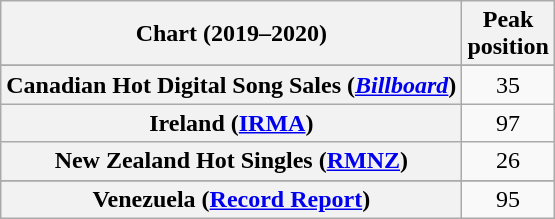<table class="wikitable sortable plainrowheaders" style="text-align:center">
<tr>
<th scope="col">Chart (2019–2020)</th>
<th scope="col">Peak<br>position</th>
</tr>
<tr>
</tr>
<tr>
</tr>
<tr>
<th scope="row">Canadian Hot Digital Song Sales (<em><a href='#'>Billboard</a></em>)</th>
<td>35</td>
</tr>
<tr>
<th scope="row">Ireland (<a href='#'>IRMA</a>)</th>
<td>97</td>
</tr>
<tr>
<th scope="row">New Zealand Hot Singles (<a href='#'>RMNZ</a>)</th>
<td>26</td>
</tr>
<tr>
</tr>
<tr>
</tr>
<tr>
</tr>
<tr>
</tr>
<tr>
</tr>
<tr>
</tr>
<tr>
</tr>
<tr>
</tr>
<tr>
<th scope="row">Venezuela (<a href='#'>Record Report</a>)</th>
<td>95</td>
</tr>
</table>
